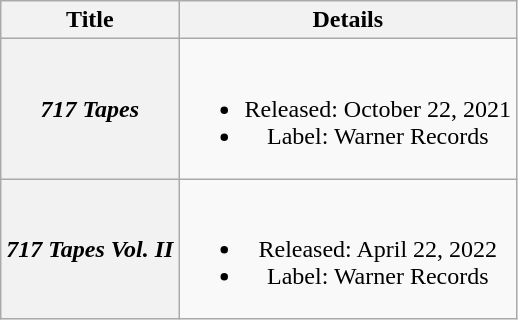<table class="wikitable plainrowheaders" style="text-align:center;">
<tr>
<th scope="col">Title</th>
<th scope="col">Details</th>
</tr>
<tr>
<th scope="row"><em>717 Tapes</em></th>
<td><br><ul><li>Released: October 22, 2021</li><li>Label: Warner Records</li></ul></td>
</tr>
<tr>
<th scope="row"><em>717 Tapes Vol. II</em></th>
<td><br><ul><li>Released: April 22, 2022</li><li>Label: Warner Records</li></ul></td>
</tr>
</table>
